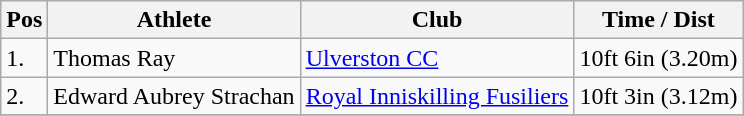<table class="wikitable">
<tr>
<th>Pos</th>
<th>Athlete</th>
<th>Club</th>
<th>Time / Dist</th>
</tr>
<tr>
<td>1.</td>
<td>Thomas Ray</td>
<td><a href='#'>Ulverston CC</a></td>
<td>10ft 6in (3.20m)</td>
</tr>
<tr>
<td>2.</td>
<td>Edward Aubrey Strachan</td>
<td><a href='#'>Royal Inniskilling Fusiliers</a></td>
<td>10ft 3in (3.12m)</td>
</tr>
<tr>
</tr>
</table>
